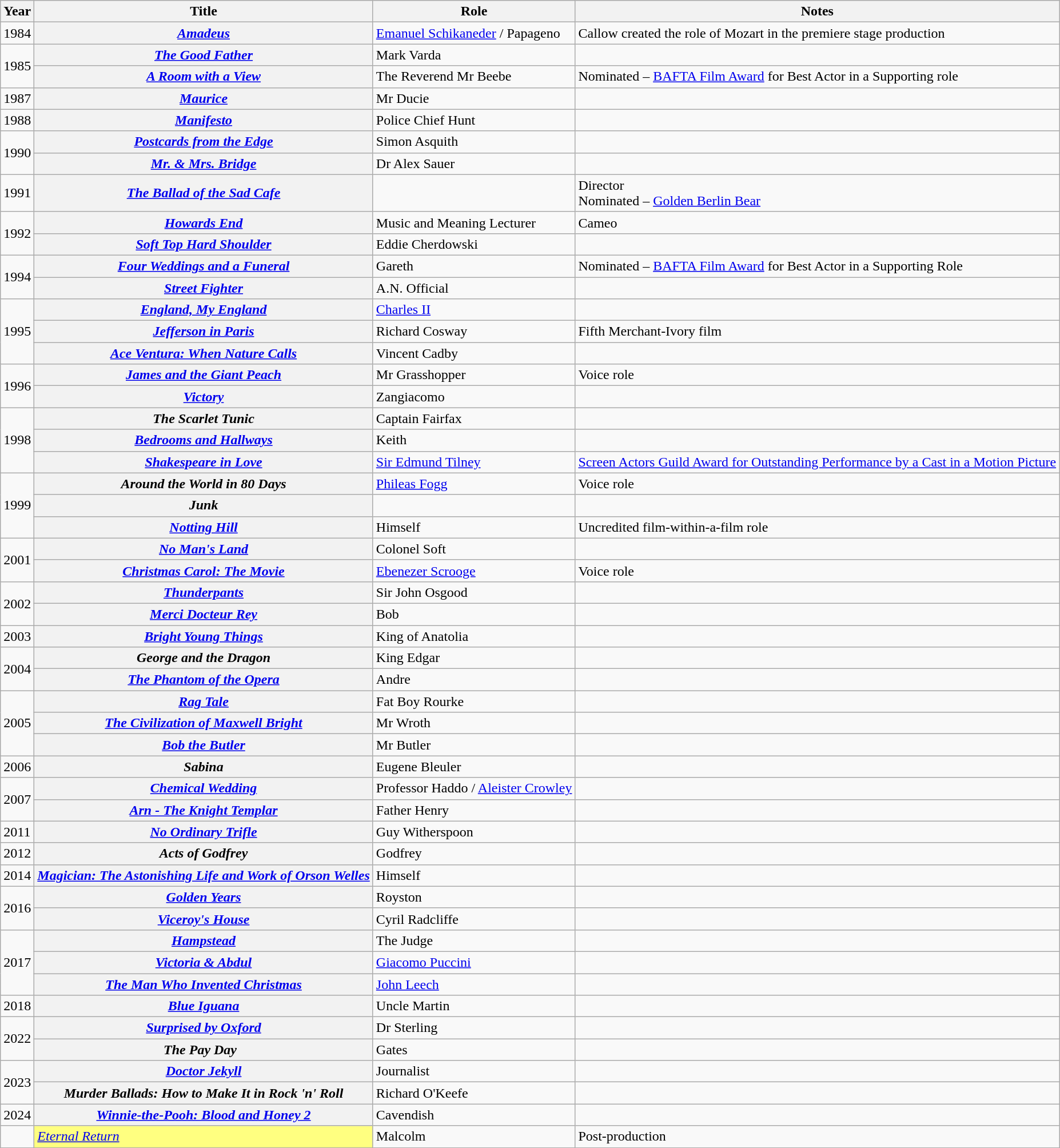<table class="wikitable sortable plainrowheaders">
<tr>
<th scope="col">Year</th>
<th scope="col">Title</th>
<th scope="col">Role</th>
<th scope="col" class="unsortable">Notes</th>
</tr>
<tr>
<td>1984</td>
<th scope="row"><em><a href='#'>Amadeus</a></em></th>
<td><a href='#'>Emanuel Schikaneder</a> / Papageno</td>
<td>Callow created the role of Mozart in the premiere stage production</td>
</tr>
<tr>
<td rowspan="2">1985</td>
<th scope="row"><em><a href='#'>The Good Father</a></em></th>
<td>Mark Varda</td>
<td></td>
</tr>
<tr>
<th scope="row"><em><a href='#'>A Room with a View</a></em></th>
<td>The Reverend Mr Beebe</td>
<td>Nominated – <a href='#'>BAFTA Film Award</a> for Best Actor in a Supporting role</td>
</tr>
<tr>
<td>1987</td>
<th scope="row"><em><a href='#'>Maurice</a></em></th>
<td>Mr Ducie</td>
<td></td>
</tr>
<tr>
<td>1988</td>
<th scope="row"><em><a href='#'>Manifesto</a></em></th>
<td>Police Chief Hunt</td>
<td></td>
</tr>
<tr>
<td rowspan="2">1990</td>
<th scope="row"><em><a href='#'>Postcards from the Edge</a></em></th>
<td>Simon Asquith</td>
<td></td>
</tr>
<tr>
<th scope="row"><em><a href='#'>Mr. & Mrs. Bridge</a></em></th>
<td>Dr Alex Sauer</td>
<td></td>
</tr>
<tr>
<td>1991</td>
<th scope="row"><em><a href='#'>The Ballad of the Sad Cafe</a></em></th>
<td></td>
<td>Director<br>Nominated – <a href='#'>Golden Berlin Bear</a></td>
</tr>
<tr>
<td rowspan="2">1992</td>
<th scope="row"><em><a href='#'>Howards End</a></em></th>
<td>Music and Meaning Lecturer</td>
<td>Cameo</td>
</tr>
<tr>
<th scope="row"><em><a href='#'>Soft Top Hard Shoulder</a></em></th>
<td>Eddie Cherdowski</td>
<td></td>
</tr>
<tr>
<td rowspan="2">1994</td>
<th scope="row"><em><a href='#'>Four Weddings and a Funeral</a></em></th>
<td>Gareth</td>
<td>Nominated – <a href='#'>BAFTA Film Award</a> for Best Actor in a Supporting Role</td>
</tr>
<tr>
<th scope="row"><em><a href='#'>Street Fighter</a></em></th>
<td>A.N. Official</td>
<td></td>
</tr>
<tr>
<td rowspan="3">1995</td>
<th scope="row"><em><a href='#'>England, My England</a></em></th>
<td><a href='#'>Charles II</a></td>
<td></td>
</tr>
<tr>
<th scope="row"><em><a href='#'>Jefferson in Paris</a></em></th>
<td>Richard Cosway</td>
<td>Fifth Merchant-Ivory film</td>
</tr>
<tr>
<th scope="row"><em><a href='#'>Ace Ventura: When Nature Calls</a></em></th>
<td>Vincent Cadby</td>
<td></td>
</tr>
<tr>
<td rowspan="2">1996</td>
<th scope="row"><em><a href='#'>James and the Giant Peach</a></em></th>
<td>Mr Grasshopper</td>
<td>Voice role</td>
</tr>
<tr>
<th scope="row"><em><a href='#'>Victory</a></em></th>
<td>Zangiacomo</td>
<td></td>
</tr>
<tr>
<td rowspan="3">1998</td>
<th scope="row"><em>The Scarlet Tunic</em></th>
<td>Captain Fairfax</td>
<td></td>
</tr>
<tr>
<th scope="row"><em><a href='#'>Bedrooms and Hallways</a></em></th>
<td>Keith</td>
<td></td>
</tr>
<tr>
<th scope="row"><em><a href='#'>Shakespeare in Love</a></em></th>
<td><a href='#'>Sir Edmund Tilney</a></td>
<td><a href='#'>Screen Actors Guild Award for Outstanding Performance by a Cast in a Motion Picture</a></td>
</tr>
<tr>
<td rowspan="3">1999</td>
<th scope="row"><em>Around the World in 80 Days</em></th>
<td><a href='#'>Phileas Fogg</a></td>
<td>Voice role</td>
</tr>
<tr>
<th scope="row"><em>Junk</em></th>
<td></td>
<td></td>
</tr>
<tr>
<th scope="row"><em><a href='#'>Notting Hill</a></em></th>
<td>Himself</td>
<td>Uncredited film-within-a-film role</td>
</tr>
<tr>
<td rowspan="2">2001</td>
<th scope="row"><em><a href='#'>No Man's Land</a></em></th>
<td>Colonel Soft</td>
<td></td>
</tr>
<tr>
<th scope="row"><em><a href='#'>Christmas Carol: The Movie</a></em></th>
<td><a href='#'>Ebenezer Scrooge</a></td>
<td>Voice role</td>
</tr>
<tr>
<td rowspan="2">2002</td>
<th scope="row"><em><a href='#'>Thunderpants</a></em></th>
<td>Sir John Osgood</td>
<td></td>
</tr>
<tr>
<th scope="row"><em><a href='#'>Merci Docteur Rey</a></em></th>
<td>Bob</td>
<td></td>
</tr>
<tr>
<td>2003</td>
<th scope="row"><em><a href='#'>Bright Young Things</a></em></th>
<td>King of Anatolia</td>
<td></td>
</tr>
<tr>
<td rowspan="2">2004</td>
<th scope="row"><em>George and the Dragon</em></th>
<td>King Edgar</td>
<td></td>
</tr>
<tr>
<th scope="row"><em><a href='#'>The Phantom of the Opera</a></em></th>
<td>Andre</td>
<td></td>
</tr>
<tr>
<td rowspan="3">2005</td>
<th scope="row"><em><a href='#'>Rag Tale</a></em></th>
<td>Fat Boy Rourke</td>
<td></td>
</tr>
<tr>
<th scope="row"><em><a href='#'>The Civilization of Maxwell Bright</a></em></th>
<td>Mr Wroth</td>
<td></td>
</tr>
<tr>
<th scope="row"><em><a href='#'>Bob the Butler</a></em></th>
<td>Mr Butler</td>
<td></td>
</tr>
<tr>
<td>2006</td>
<th scope="row"><em>Sabina</em></th>
<td>Eugene Bleuler</td>
<td></td>
</tr>
<tr>
<td rowspan="2">2007</td>
<th scope="row"><em><a href='#'>Chemical Wedding</a></em></th>
<td>Professor Haddo / <a href='#'>Aleister Crowley</a></td>
<td></td>
</tr>
<tr>
<th scope="row"><em><a href='#'>Arn - The Knight Templar</a></em></th>
<td>Father Henry</td>
<td></td>
</tr>
<tr>
<td>2011</td>
<th scope="row"><em><a href='#'>No Ordinary Trifle</a></em></th>
<td>Guy Witherspoon</td>
<td></td>
</tr>
<tr>
<td>2012</td>
<th scope="row"><em>Acts of Godfrey</em></th>
<td>Godfrey</td>
<td></td>
</tr>
<tr>
<td>2014</td>
<th scope="row"><em><a href='#'>Magician: The Astonishing Life and Work of Orson Welles</a></em></th>
<td>Himself</td>
<td></td>
</tr>
<tr>
<td rowspan="2">2016</td>
<th scope="row"><em><a href='#'>Golden Years</a></em></th>
<td>Royston</td>
<td></td>
</tr>
<tr>
<th scope="row"><em><a href='#'>Viceroy's House</a></em></th>
<td>Cyril Radcliffe</td>
<td></td>
</tr>
<tr>
<td rowspan="3">2017</td>
<th scope="row"><em><a href='#'>Hampstead</a></em></th>
<td>The Judge</td>
</tr>
<tr>
<th scope="row"><em><a href='#'>Victoria & Abdul</a></em></th>
<td><a href='#'>Giacomo Puccini</a></td>
<td></td>
</tr>
<tr>
<th scope="row"><em><a href='#'>The Man Who Invented Christmas</a></em></th>
<td><a href='#'>John Leech</a></td>
<td></td>
</tr>
<tr>
<td>2018</td>
<th scope="row"><em><a href='#'>Blue Iguana</a></em></th>
<td>Uncle Martin</td>
<td></td>
</tr>
<tr>
<td rowspan="2">2022</td>
<th scope="row"><em><a href='#'>Surprised by Oxford</a></em></th>
<td>Dr Sterling</td>
<td></td>
</tr>
<tr>
<th scope="row"><em>The Pay Day</em>  </th>
<td>Gates</td>
<td></td>
</tr>
<tr>
<td rowspan="2">2023</td>
<th scope="row"><em><a href='#'>Doctor Jekyll</a></em></th>
<td>Journalist</td>
<td></td>
</tr>
<tr>
<th scope="row"><em>Murder Ballads: How to Make It in Rock 'n' Roll</em></th>
<td>Richard O'Keefe</td>
<td></td>
</tr>
<tr>
<td>2024</td>
<th scope="row"><em><a href='#'>Winnie-the-Pooh: Blood and Honey 2</a></em></th>
<td>Cavendish</td>
<td></td>
</tr>
<tr>
<td></td>
<td style="background:#ffff80;"><em><a href='#'>Eternal Return</a></em> </td>
<td>Malcolm</td>
<td>Post-production</td>
</tr>
</table>
